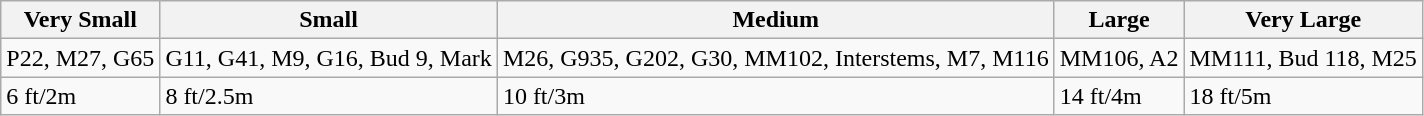<table class="wikitable">
<tr>
<th>Very Small</th>
<th>Small</th>
<th>Medium</th>
<th>Large</th>
<th>Very Large</th>
</tr>
<tr>
<td>P22, M27, G65</td>
<td>G11, G41, M9, G16, Bud 9, Mark</td>
<td>M26, G935, G202, G30, MM102, Interstems, M7, M116</td>
<td>MM106, A2</td>
<td>MM111, Bud 118, M25</td>
</tr>
<tr>
<td>6 ft/2m</td>
<td>8 ft/2.5m</td>
<td>10 ft/3m</td>
<td>14 ft/4m</td>
<td>18 ft/5m</td>
</tr>
</table>
